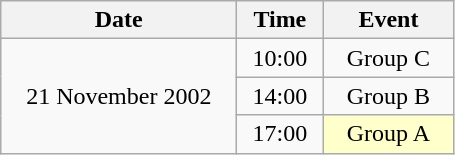<table class = "wikitable" style="text-align:center;">
<tr>
<th width=150>Date</th>
<th width=50>Time</th>
<th width=80>Event</th>
</tr>
<tr>
<td rowspan=3>21 November 2002</td>
<td>10:00</td>
<td>Group C</td>
</tr>
<tr>
<td>14:00</td>
<td>Group B</td>
</tr>
<tr>
<td>17:00</td>
<td bgcolor=ffffcc>Group A</td>
</tr>
</table>
